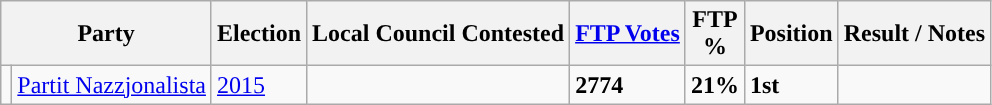<table class="wikitable">
<tr>
<th colspan="2">Party</th>
<th>Election</th>
<th>Local Council Contested</th>
<th><a href='#'>FTP Votes</a></th>
<th>FTP<br>%</th>
<th>Position</th>
<th>Result / Notes</th>
</tr>
<tr>
<td></td>
<td> <a href='#'>Partit Nazzjonalista</a></td>
<td><a href='#'>2015</a></td>
<td></td>
<td><strong>2774</strong></td>
<td><strong>21%</strong></td>
<td><strong>1st</strong></td>
<td></td>
</tr>
</table>
